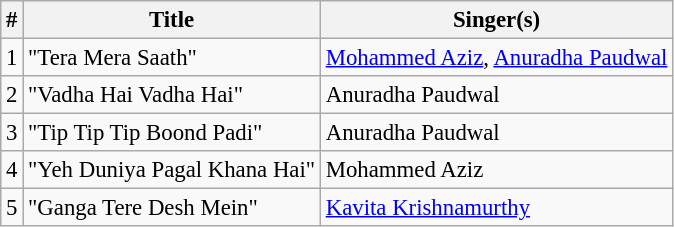<table class="wikitable" style="font-size:95%;">
<tr>
<th>#</th>
<th>Title</th>
<th>Singer(s)</th>
</tr>
<tr>
<td>1</td>
<td>"Tera Mera Saath"</td>
<td><a href='#'>Mohammed Aziz</a>, <a href='#'>Anuradha Paudwal</a></td>
</tr>
<tr>
<td>2</td>
<td>"Vadha Hai Vadha Hai"</td>
<td>Anuradha Paudwal</td>
</tr>
<tr>
<td>3</td>
<td>"Tip Tip Tip Boond Padi"</td>
<td>Anuradha Paudwal</td>
</tr>
<tr>
<td>4</td>
<td>"Yeh Duniya Pagal Khana Hai"</td>
<td>Mohammed Aziz</td>
</tr>
<tr>
<td>5</td>
<td>"Ganga Tere Desh Mein"</td>
<td><a href='#'>Kavita Krishnamurthy</a></td>
</tr>
</table>
